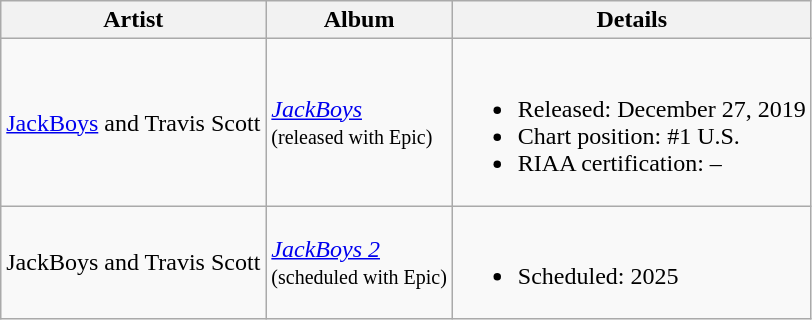<table class="wikitable sortable">
<tr>
<th>Artist</th>
<th>Album</th>
<th class="unsortable">Details</th>
</tr>
<tr>
<td><a href='#'>JackBoys</a> and Travis Scott</td>
<td><em><a href='#'>JackBoys</a></em><br><small>(released with Epic)</small></td>
<td><br><ul><li>Released: December 27, 2019</li><li>Chart position: #1 U.S.</li><li>RIAA certification: –</li></ul></td>
</tr>
<tr>
<td>JackBoys and Travis Scott</td>
<td><em><a href='#'>JackBoys 2</a></em><br><small>(scheduled with Epic)</small></td>
<td><br><ul><li>Scheduled: 2025</li></ul></td>
</tr>
</table>
